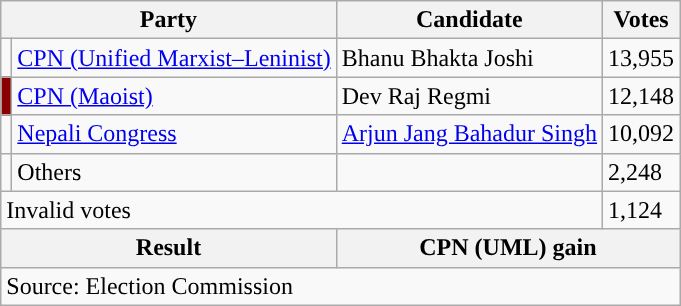<table class="wikitable">
<tr>
<th colspan="2">Party</th>
<th>Candidate</th>
<th>Votes</th>
</tr>
<tr>
<td style="background-color:"></td>
<td><a href='#'>CPN (Unified Marxist–Leninist)</a></td>
<td>Bhanu Bhakta Joshi</td>
<td>13,955</td>
</tr>
<tr>
<td style="background-color:darkred"></td>
<td><a href='#'>CPN (Maoist)</a></td>
<td>Dev Raj Regmi</td>
<td>12,148</td>
</tr>
<tr>
<td style="background-color:"></td>
<td><a href='#'>Nepali Congress</a></td>
<td><a href='#'>Arjun Jang Bahadur Singh</a></td>
<td>10,092</td>
</tr>
<tr>
<td></td>
<td>Others</td>
<td></td>
<td>2,248</td>
</tr>
<tr>
<td colspan="3">Invalid votes</td>
<td>1,124</td>
</tr>
<tr>
<th colspan="2">Result</th>
<th colspan="2">CPN (UML) gain</th>
</tr>
<tr>
<td colspan="4">Source: Election Commission</td>
</tr>
</table>
